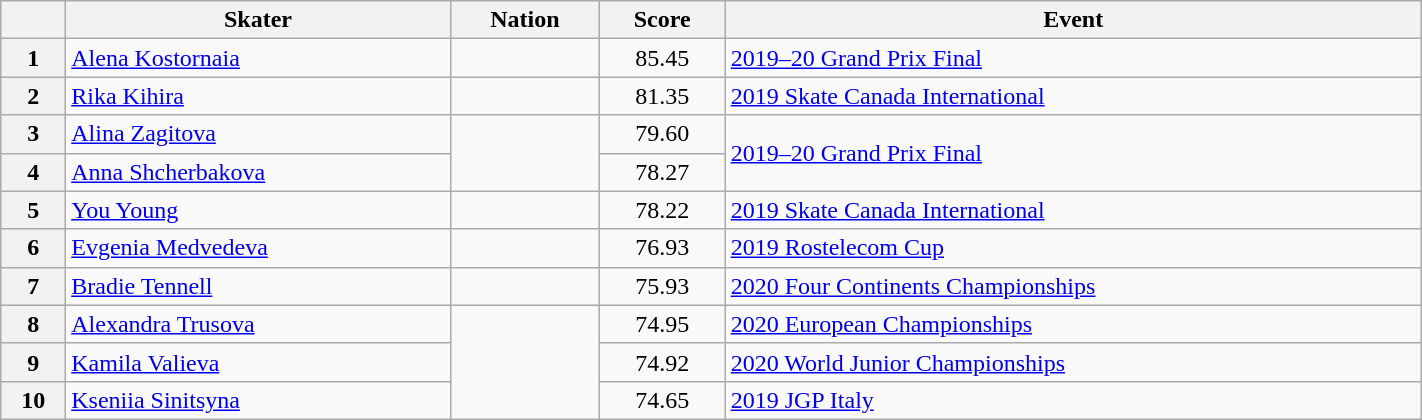<table class="wikitable sortable" style="text-align:left; width:75%">
<tr>
<th scope="col"></th>
<th scope="col">Skater</th>
<th scope="col">Nation</th>
<th scope="col">Score</th>
<th scope="col">Event</th>
</tr>
<tr>
<th scope="row">1</th>
<td><a href='#'>Alena Kostornaia</a></td>
<td></td>
<td style="text-align:center;">85.45</td>
<td><a href='#'>2019–20 Grand Prix Final</a></td>
</tr>
<tr>
<th scope="row">2</th>
<td><a href='#'>Rika Kihira</a></td>
<td></td>
<td style="text-align:center;">81.35</td>
<td><a href='#'>2019 Skate Canada International</a></td>
</tr>
<tr>
<th scope="row">3</th>
<td><a href='#'>Alina Zagitova</a></td>
<td rowspan="2"></td>
<td style="text-align:center;">79.60</td>
<td rowspan="2"><a href='#'>2019–20 Grand Prix Final</a></td>
</tr>
<tr>
<th scope="row">4</th>
<td><a href='#'>Anna Shcherbakova</a></td>
<td style="text-align:center;">78.27</td>
</tr>
<tr>
<th scope="row">5</th>
<td><a href='#'>You Young</a></td>
<td></td>
<td style="text-align:center;">78.22</td>
<td><a href='#'>2019 Skate Canada International</a></td>
</tr>
<tr>
<th scope="row">6</th>
<td><a href='#'>Evgenia Medvedeva</a></td>
<td></td>
<td style="text-align:center;">76.93</td>
<td><a href='#'>2019 Rostelecom Cup</a></td>
</tr>
<tr>
<th scope="row">7</th>
<td><a href='#'>Bradie Tennell</a></td>
<td></td>
<td style="text-align:center;">75.93</td>
<td><a href='#'>2020 Four Continents Championships</a></td>
</tr>
<tr>
<th scope="row">8</th>
<td><a href='#'>Alexandra Trusova</a></td>
<td rowspan="3"></td>
<td style="text-align:center;">74.95</td>
<td><a href='#'>2020 European Championships</a></td>
</tr>
<tr>
<th scope="row">9</th>
<td><a href='#'>Kamila Valieva</a></td>
<td style="text-align:center;">74.92</td>
<td><a href='#'>2020 World Junior Championships</a></td>
</tr>
<tr>
<th scope="row">10</th>
<td><a href='#'>Kseniia Sinitsyna</a></td>
<td style="text-align:center;">74.65</td>
<td><a href='#'>2019 JGP Italy</a></td>
</tr>
</table>
